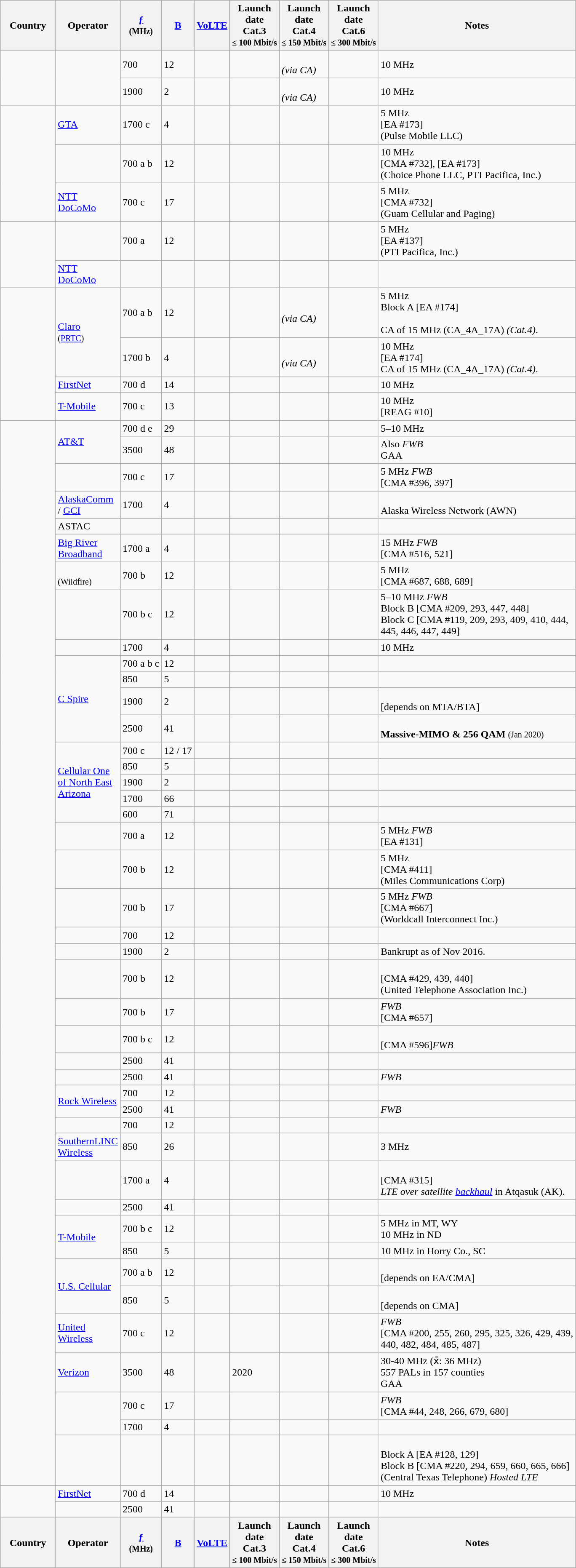<table class="wikitable sortable sticky-header">
<tr>
<th scope="col" style="width: 80px;">Country</th>
<th scope="col" style="width: 50px;">Operator</th>
<th class="sortable" data-sort-type="number"><a href='#'>ƒ</a><br><small>(MHz)</small></th>
<th class="sortable" data-sort-type="number"><a href='#'>B</a></th>
<th class="sortable"><a href='#'>VoLTE</a></th>
<th>Launch<br>date<br>Cat.3<br><small>≤ 100 Mbit/s</small></th>
<th>Launch<br>date<br>Cat.4<br><small>≤ 150 Mbit/s</small></th>
<th>Launch<br>date<br>Cat.6<br><small>≤ 300 Mbit/s</small></th>
<th>Notes</th>
</tr>
<tr>
<td rowspan="2"></td>
<td rowspan="2"></td>
<td>700</td>
<td>12</td>
<td></td>
<td></td>
<td><br><em>(via CA)</em></td>
<td></td>
<td>10 MHz </td>
</tr>
<tr>
<td>1900</td>
<td>2</td>
<td></td>
<td></td>
<td><br><em>(via CA)</em></td>
<td></td>
<td>10 MHz </td>
</tr>
<tr>
<td rowspan="3"></td>
<td><a href='#'>GTA</a></td>
<td>1700 c</td>
<td>4</td>
<td></td>
<td></td>
<td></td>
<td></td>
<td>5 MHz <br>[EA #173]<br>(Pulse Mobile LLC)</td>
</tr>
<tr>
<td></td>
<td>700 a b</td>
<td>12</td>
<td></td>
<td></td>
<td></td>
<td></td>
<td>10 MHz <br>[CMA #732], [EA #173]<br>(Choice Phone LLC, PTI Pacifica, Inc.)</td>
</tr>
<tr>
<td><a href='#'>NTT DoCoMo</a></td>
<td>700 c</td>
<td>17</td>
<td></td>
<td></td>
<td></td>
<td></td>
<td>5 MHz <br>[CMA #732]<br>(Guam Cellular and Paging)</td>
</tr>
<tr>
<td rowspan="2"></td>
<td></td>
<td>700 a</td>
<td>12</td>
<td></td>
<td></td>
<td></td>
<td></td>
<td>5 MHz <br>[EA #137]<br>(PTI Pacifica, Inc.)</td>
</tr>
<tr>
<td><a href='#'>NTT DoCoMo</a></td>
<td></td>
<td></td>
<td></td>
<td></td>
<td></td>
<td></td>
<td></td>
</tr>
<tr>
<td rowspan="4"></td>
<td rowspan="2"><a href='#'>Claro</a><br><small>(<a href='#'>PRTC</a>)</small></td>
<td>700 a b</td>
<td>12</td>
<td></td>
<td></td>
<td><br><em>(via CA)</em></td>
<td></td>
<td>5 MHz <br>Block A [EA #174]<br><br>CA of 15 MHz (CA_4A_17A) <em>(Cat.4)</em>.</td>
</tr>
<tr>
<td>1700 b</td>
<td>4</td>
<td></td>
<td></td>
<td><br><em>(via CA)</em></td>
<td></td>
<td>10 MHz <br>[EA #174]<br>CA of 15 MHz (CA_4A_17A) <em>(Cat.4)</em>.</td>
</tr>
<tr>
<td><a href='#'>FirstNet</a></td>
<td>700 d</td>
<td>14</td>
<td></td>
<td></td>
<td></td>
<td></td>
<td>10 MHz</td>
</tr>
<tr>
<td><a href='#'>T-Mobile</a></td>
<td>700 c</td>
<td>13</td>
<td></td>
<td></td>
<td></td>
<td></td>
<td>10 MHz <br>[REAG #10] </td>
</tr>
<tr>
<td rowspan="43"></td>
<td rowspan="2"><a href='#'>AT&T</a></td>
<td>700 d e</td>
<td>29</td>
<td></td>
<td></td>
<td></td>
<td></td>
<td>5–10 MHz </td>
</tr>
<tr>
<td>3500</td>
<td>48</td>
<td></td>
<td></td>
<td></td>
<td></td>
<td> Also <em>FWB</em><br>GAA</td>
</tr>
<tr>
<td></td>
<td>700 c</td>
<td>17</td>
<td></td>
<td></td>
<td></td>
<td></td>
<td>5 MHz  <em>FWB</em><br>[CMA #396, 397]</td>
</tr>
<tr>
<td><a href='#'>AlaskaComm</a> / <a href='#'>GCI</a></td>
<td>1700</td>
<td>4</td>
<td></td>
<td></td>
<td></td>
<td></td>
<td><br>Alaska Wireless Network (AWN)</td>
</tr>
<tr>
<td>ASTAC</td>
<td></td>
<td></td>
<td></td>
<td></td>
<td></td>
<td></td>
<td></td>
</tr>
<tr>
<td><a href='#'>Big River Broadband</a></td>
<td>1700 a</td>
<td>4</td>
<td></td>
<td></td>
<td></td>
<td></td>
<td>15 MHz  <em>FWB</em><br>[CMA #516, 521]</td>
</tr>
<tr>
<td><br><small>(Wildfire)</small></td>
<td>700 b</td>
<td>12</td>
<td></td>
<td></td>
<td></td>
<td></td>
<td>5 MHz <br>[CMA #687, 688, 689]<br></td>
</tr>
<tr>
<td> </td>
<td>700 b c</td>
<td>12</td>
<td></td>
<td></td>
<td></td>
<td></td>
<td>5–10 MHz  <em>FWB</em><br> Block B [CMA #209, 293, 447, 448]<br>Block C [CMA #119, 209, 293, 409, 410, 444,<br>445, 446, 447, 449]</td>
</tr>
<tr>
<td></td>
<td>1700</td>
<td>4</td>
<td></td>
<td> </td>
<td></td>
<td></td>
<td>10 MHz </td>
</tr>
<tr>
<td rowspan="4"><a href='#'>C Spire</a></td>
<td>700 a b c</td>
<td>12</td>
<td></td>
<td> </td>
<td></td>
<td></td>
<td></td>
</tr>
<tr>
<td>850</td>
<td>5</td>
<td></td>
<td> </td>
<td></td>
<td></td>
<td></td>
</tr>
<tr>
<td>1900</td>
<td>2</td>
<td></td>
<td></td>
<td></td>
<td></td>
<td><br>[depends on MTA/BTA]</td>
</tr>
<tr>
<td>2500</td>
<td>41</td>
<td></td>
<td></td>
<td></td>
<td></td>
<td><br><strong>Massive-MIMO & 256 QAM</strong> <small>(Jan 2020)</small></td>
</tr>
<tr>
<td rowspan="5"><a href='#'>Cellular One of North East Arizona</a></td>
<td>700 c</td>
<td>12 / 17</td>
<td></td>
<td> </td>
<td></td>
<td></td>
<td></td>
</tr>
<tr>
<td>850</td>
<td>5</td>
<td></td>
<td> </td>
<td></td>
<td></td>
<td></td>
</tr>
<tr>
<td>1900</td>
<td>2</td>
<td></td>
<td> </td>
<td></td>
<td></td>
<td></td>
</tr>
<tr>
<td>1700</td>
<td>66</td>
<td></td>
<td> </td>
<td></td>
<td></td>
<td></td>
</tr>
<tr>
<td>600</td>
<td>71</td>
<td></td>
<td> </td>
<td></td>
<td></td>
<td></td>
</tr>
<tr>
<td></td>
<td>700 a</td>
<td>12</td>
<td></td>
<td></td>
<td></td>
<td></td>
<td>5 MHz  <em>FWB</em><br>[EA #131]<br></td>
</tr>
<tr>
<td></td>
<td>700 b</td>
<td>12</td>
<td></td>
<td></td>
<td></td>
<td></td>
<td>5 MHz <br>[CMA #411]<br>(Miles Communications Corp)</td>
</tr>
<tr>
<td></td>
<td>700 b</td>
<td>17</td>
<td></td>
<td></td>
<td></td>
<td></td>
<td>5 MHz  <em>FWB</em><br>[CMA #667]<br>(Worldcall Interconnect Inc.)</td>
</tr>
<tr>
<td></td>
<td>700</td>
<td>12</td>
<td></td>
<td></td>
<td></td>
<td></td>
<td></td>
</tr>
<tr>
<td></td>
<td>1900</td>
<td>2</td>
<td></td>
<td></td>
<td></td>
<td></td>
<td> Bankrupt as of Nov 2016.</td>
</tr>
<tr>
<td></td>
<td>700 b</td>
<td>12</td>
<td></td>
<td></td>
<td></td>
<td></td>
<td><br>[CMA #429, 439, 440]<br>(United Telephone Association Inc.)</td>
</tr>
<tr>
<td></td>
<td>700 b</td>
<td>17</td>
<td></td>
<td></td>
<td></td>
<td></td>
<td><em>FWB</em><br>[CMA #657]<br></td>
</tr>
<tr>
<td></td>
<td>700 b c</td>
<td>12</td>
<td></td>
<td></td>
<td></td>
<td></td>
<td><br>[CMA #596]<em>FWB</em><br></td>
</tr>
<tr>
<td></td>
<td>2500</td>
<td>41</td>
<td></td>
<td></td>
<td></td>
<td></td>
<td></td>
</tr>
<tr>
<td></td>
<td>2500</td>
<td>41</td>
<td></td>
<td></td>
<td></td>
<td></td>
<td> <em>FWB</em></td>
</tr>
<tr>
<td rowspan="2"><a href='#'>Rock Wireless</a></td>
<td>700</td>
<td>12</td>
<td></td>
<td></td>
<td></td>
<td></td>
<td></td>
</tr>
<tr>
<td>2500</td>
<td>41</td>
<td></td>
<td></td>
<td></td>
<td></td>
<td> <em>FWB</em></td>
</tr>
<tr>
<td></td>
<td>700</td>
<td>12</td>
<td></td>
<td></td>
<td></td>
<td></td>
<td></td>
</tr>
<tr>
<td><a href='#'>SouthernLINC Wireless</a></td>
<td>850</td>
<td>26</td>
<td></td>
<td></td>
<td></td>
<td></td>
<td>3 MHz</td>
</tr>
<tr>
<td></td>
<td>1700 a</td>
<td>4</td>
<td></td>
<td></td>
<td></td>
<td></td>
<td><br>[CMA #315]<br><em>LTE over satellite <a href='#'>backhaul</a></em> in Atqasuk (AK).</td>
</tr>
<tr>
<td></td>
<td>2500</td>
<td>41</td>
<td></td>
<td></td>
<td></td>
<td></td>
<td></td>
</tr>
<tr>
<td rowspan="2"><a href='#'>T-Mobile</a></td>
<td>700 b c</td>
<td>12</td>
<td></td>
<td></td>
<td></td>
<td></td>
<td>5 MHz in MT, WY<br>10 MHz in ND</td>
</tr>
<tr>
<td>850</td>
<td>5</td>
<td></td>
<td> </td>
<td></td>
<td></td>
<td>10 MHz in Horry Co., SC </td>
</tr>
<tr>
<td rowspan="2"><a href='#'>U.S. Cellular</a></td>
<td>700 a b</td>
<td>12</td>
<td></td>
<td></td>
<td></td>
<td></td>
<td><br>[depends on EA/CMA]</td>
</tr>
<tr>
<td>850</td>
<td>5</td>
<td></td>
<td></td>
<td></td>
<td></td>
<td><br>[depends on CMA]</td>
</tr>
<tr>
<td><a href='#'>United Wireless</a></td>
<td>700 c</td>
<td>12</td>
<td></td>
<td></td>
<td></td>
<td></td>
<td> <em>FWB</em><br>[CMA #200, 255, 260, 295, 325, 326, 429, 439,<br>440, 482, 484, 485, 487]</td>
</tr>
<tr>
<td><a href='#'>Verizon</a></td>
<td>3500</td>
<td>48</td>
<td></td>
<td> 2020</td>
<td></td>
<td></td>
<td>30-40 MHz (x̄: 36 MHz) <br>557 PALs in 157 counties<br>GAA</td>
</tr>
<tr>
<td rowspan="2"></td>
<td>700 c</td>
<td>17</td>
<td></td>
<td></td>
<td></td>
<td></td>
<td> <em>FWB</em><br>[CMA #44, 248, 266, 679, 680]</td>
</tr>
<tr>
<td>1700</td>
<td>4</td>
<td></td>
<td></td>
<td></td>
<td></td>
<td></td>
</tr>
<tr>
<td></td>
<td></td>
<td></td>
<td></td>
<td></td>
<td></td>
<td></td>
<td><br>Block A [EA #128, 129]<br> Block B [CMA #220, 294, 659, 660, 665, 666]<br>(Central Texas Telephone) <em>Hosted LTE</em></td>
</tr>
<tr>
<td rowspan="2"></td>
<td><a href='#'>FirstNet</a></td>
<td>700 d</td>
<td>14</td>
<td></td>
<td></td>
<td></td>
<td></td>
<td>10 MHz</td>
</tr>
<tr>
<td></td>
<td>2500</td>
<td>41</td>
<td></td>
<td></td>
<td></td>
<td></td>
<td></td>
</tr>
<tr>
<th>Country</th>
<th scope="col" style="width: 50px;">Operator</th>
<th class="sortable"><a href='#'>ƒ</a><br><small>(MHz)</small></th>
<th class="sortable"><a href='#'>B</a></th>
<th class="sortable"><a href='#'>VoLTE</a></th>
<th>Launch<br>date<br>Cat.3<br><small>≤ 100 Mbit/s</small></th>
<th>Launch<br>date<br>Cat.4<br><small>≤ 150 Mbit/s</small></th>
<th>Launch<br>date<br>Cat.6<br><small>≤ 300 Mbit/s</small></th>
<th>Notes</th>
</tr>
</table>
